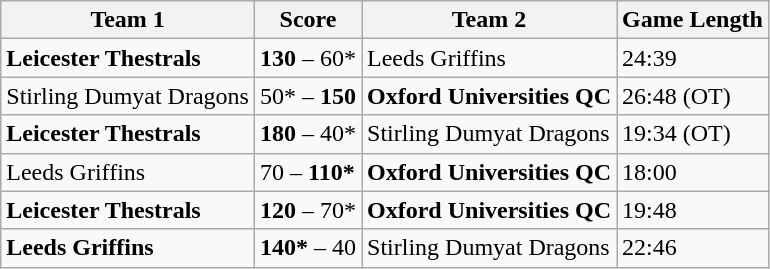<table class="wikitable">
<tr>
<th>Team 1</th>
<th>Score</th>
<th>Team 2</th>
<th>Game Length</th>
</tr>
<tr>
<td><strong>Leicester Thestrals</strong></td>
<td><strong>130</strong> – 60*</td>
<td>Leeds Griffins</td>
<td>24:39</td>
</tr>
<tr>
<td>Stirling Dumyat Dragons</td>
<td>50* – <strong>150</strong></td>
<td><strong>Oxford Universities QC</strong></td>
<td>26:48 (OT)</td>
</tr>
<tr>
<td><strong>Leicester Thestrals</strong></td>
<td><strong>180</strong>  – 40*</td>
<td>Stirling Dumyat Dragons</td>
<td>19:34 (OT)</td>
</tr>
<tr>
<td>Leeds Griffins</td>
<td>70 – <strong>110*</strong></td>
<td><strong>Oxford Universities QC</strong></td>
<td>18:00</td>
</tr>
<tr>
<td><strong>Leicester Thestrals</strong></td>
<td><strong>120</strong> – 70*</td>
<td><strong>Oxford Universities QC</strong></td>
<td>19:48</td>
</tr>
<tr>
<td><strong>Leeds Griffins</strong></td>
<td><strong>140*</strong> – 40</td>
<td>Stirling Dumyat Dragons</td>
<td>22:46</td>
</tr>
</table>
